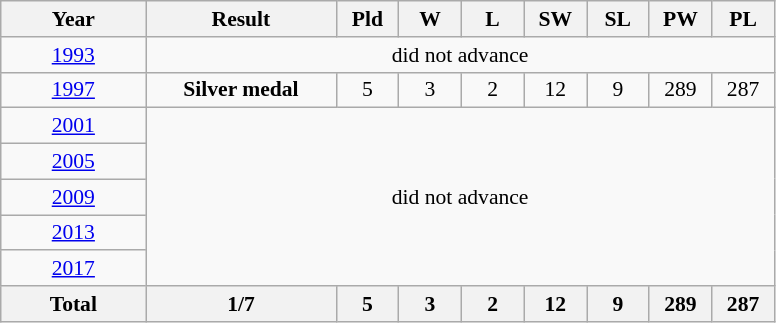<table class="wikitable" style="text-align: center;font-size:90%;">
<tr>
<th width=90>Year</th>
<th width=120>Result</th>
<th width=35>Pld</th>
<th width=35>W</th>
<th width=35>L</th>
<th width=35>SW</th>
<th width=35>SL</th>
<th width=35>PW</th>
<th width=35>PL</th>
</tr>
<tr>
<td> <a href='#'>1993</a></td>
<td colspan=8>did not advance</td>
</tr>
<tr>
<td> <a href='#'>1997</a></td>
<td> <strong>Silver medal</strong></td>
<td>5</td>
<td>3</td>
<td>2</td>
<td>12</td>
<td>9</td>
<td>289</td>
<td>287</td>
</tr>
<tr>
<td> <a href='#'>2001</a></td>
<td colspan=8 rowspan=5>did not advance</td>
</tr>
<tr>
<td> <a href='#'>2005</a></td>
</tr>
<tr>
<td> <a href='#'>2009</a></td>
</tr>
<tr>
<td> <a href='#'>2013</a></td>
</tr>
<tr>
<td> <a href='#'>2017</a></td>
</tr>
<tr>
<th>Total</th>
<th>1/7</th>
<th>5</th>
<th>3</th>
<th>2</th>
<th>12</th>
<th>9</th>
<th>289</th>
<th>287</th>
</tr>
</table>
